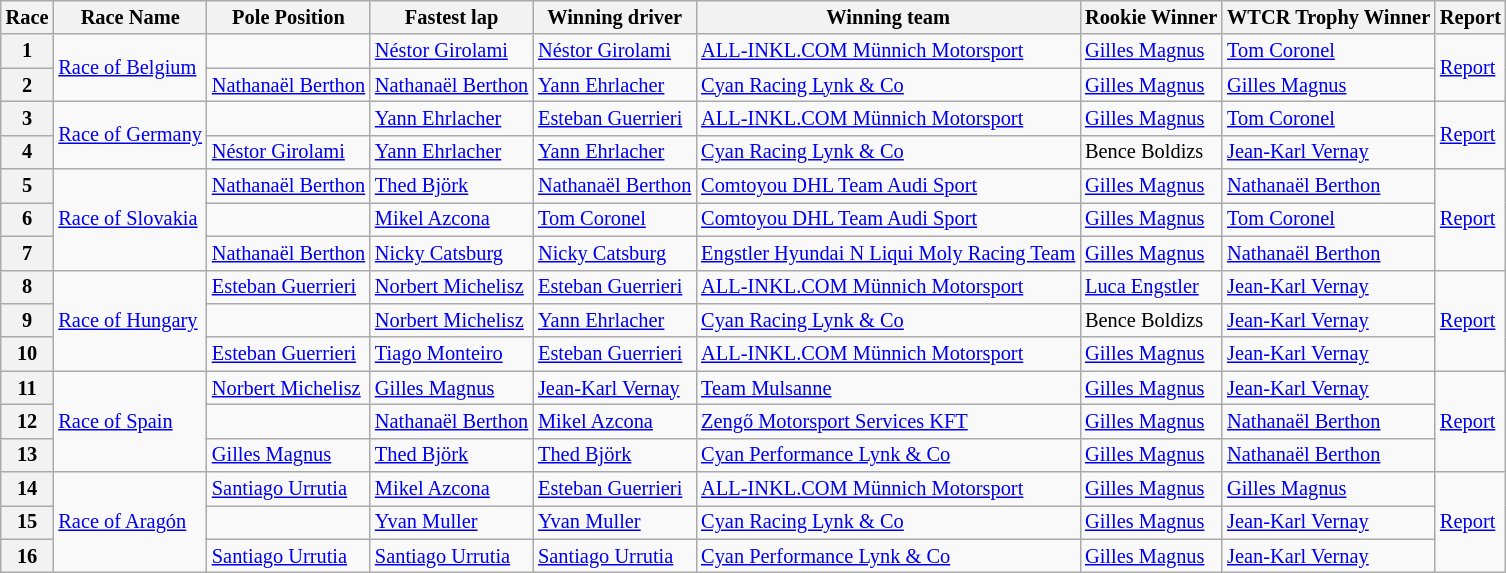<table class="wikitable" style="font-size:85%">
<tr>
<th>Race</th>
<th>Race Name</th>
<th>Pole Position</th>
<th>Fastest lap</th>
<th>Winning driver</th>
<th>Winning team</th>
<th>Rookie Winner</th>
<th nowrap>WTCR Trophy Winner</th>
<th>Report</th>
</tr>
<tr>
<th>1</th>
<td rowspan=2 nowrap> <a href='#'>Race of Belgium</a></td>
<td></td>
<td nowrap> <a href='#'>Néstor Girolami</a></td>
<td nowrap> <a href='#'>Néstor Girolami</a></td>
<td nowrap> <a href='#'>ALL-INKL.COM Münnich Motorsport</a></td>
<td nowrap> <a href='#'>Gilles Magnus</a></td>
<td nowrap> <a href='#'>Tom Coronel</a></td>
<td rowspan=2><a href='#'>Report</a></td>
</tr>
<tr>
<th>2</th>
<td nowrap> <a href='#'>Nathanaël Berthon</a></td>
<td nowrap> <a href='#'>Nathanaël Berthon</a></td>
<td nowrap> <a href='#'>Yann Ehrlacher</a></td>
<td nowrap> <a href='#'>Cyan Racing Lynk & Co</a></td>
<td nowrap> <a href='#'>Gilles Magnus</a></td>
<td nowrap> <a href='#'>Gilles Magnus</a></td>
</tr>
<tr>
<th>3</th>
<td rowspan=2> <a href='#'>Race of Germany</a></td>
<td></td>
<td> <a href='#'>Yann Ehrlacher</a></td>
<td> <a href='#'>Esteban Guerrieri</a></td>
<td> <a href='#'>ALL-INKL.COM Münnich Motorsport</a></td>
<td> <a href='#'>Gilles Magnus</a></td>
<td> <a href='#'>Tom Coronel</a></td>
<td rowspan=2><a href='#'>Report</a></td>
</tr>
<tr>
<th>4</th>
<td> <a href='#'>Néstor Girolami</a></td>
<td> <a href='#'>Yann Ehrlacher</a></td>
<td> <a href='#'>Yann Ehrlacher</a></td>
<td> <a href='#'>Cyan Racing Lynk & Co</a></td>
<td> Bence Boldizs</td>
<td> <a href='#'>Jean-Karl Vernay</a></td>
</tr>
<tr>
<th>5</th>
<td rowspan=3 nowrap> <a href='#'>Race of Slovakia</a></td>
<td> <a href='#'>Nathanaël Berthon</a></td>
<td> <a href='#'>Thed Björk</a></td>
<td nowrap> <a href='#'>Nathanaël Berthon</a></td>
<td> <a href='#'>Comtoyou DHL Team Audi Sport</a></td>
<td> <a href='#'>Gilles Magnus</a></td>
<td nowrap> <a href='#'>Nathanaël Berthon</a></td>
<td rowspan=3><a href='#'>Report</a></td>
</tr>
<tr>
<th>6</th>
<td></td>
<td> <a href='#'>Mikel Azcona</a></td>
<td> <a href='#'>Tom Coronel</a></td>
<td> <a href='#'>Comtoyou DHL Team Audi Sport</a></td>
<td> <a href='#'>Gilles Magnus</a></td>
<td> <a href='#'>Tom Coronel</a></td>
</tr>
<tr>
<th>7</th>
<td> <a href='#'>Nathanaël Berthon</a></td>
<td> <a href='#'>Nicky Catsburg</a></td>
<td> <a href='#'>Nicky Catsburg</a></td>
<td nowrap> <a href='#'>Engstler Hyundai N Liqui Moly Racing Team</a></td>
<td> <a href='#'>Gilles Magnus</a></td>
<td> <a href='#'>Nathanaël Berthon</a></td>
</tr>
<tr>
<th>8</th>
<td rowspan=3> <a href='#'>Race of Hungary</a></td>
<td> <a href='#'>Esteban Guerrieri</a></td>
<td> <a href='#'>Norbert Michelisz</a></td>
<td> <a href='#'>Esteban Guerrieri</a></td>
<td> <a href='#'>ALL-INKL.COM Münnich Motorsport</a></td>
<td> <a href='#'>Luca Engstler</a></td>
<td> <a href='#'>Jean-Karl Vernay</a></td>
<td rowspan=3><a href='#'>Report</a></td>
</tr>
<tr>
<th>9</th>
<td></td>
<td> <a href='#'>Norbert Michelisz</a></td>
<td> <a href='#'>Yann Ehrlacher</a></td>
<td> <a href='#'>Cyan Racing Lynk & Co</a></td>
<td> Bence Boldizs</td>
<td> <a href='#'>Jean-Karl Vernay</a></td>
</tr>
<tr>
<th>10</th>
<td> <a href='#'>Esteban Guerrieri</a></td>
<td> <a href='#'>Tiago Monteiro</a></td>
<td> <a href='#'>Esteban Guerrieri</a></td>
<td> <a href='#'>ALL-INKL.COM Münnich Motorsport</a></td>
<td> <a href='#'>Gilles Magnus</a></td>
<td> <a href='#'>Jean-Karl Vernay</a></td>
</tr>
<tr>
<th>11</th>
<td rowspan=3> <a href='#'>Race of Spain</a></td>
<td> <a href='#'>Norbert Michelisz</a></td>
<td> <a href='#'>Gilles Magnus</a></td>
<td> <a href='#'>Jean-Karl Vernay</a></td>
<td> <a href='#'>Team Mulsanne</a></td>
<td> <a href='#'>Gilles Magnus</a></td>
<td> <a href='#'>Jean-Karl Vernay</a></td>
<td rowspan=3><a href='#'>Report</a></td>
</tr>
<tr>
<th>12</th>
<td></td>
<td> <a href='#'>Nathanaël Berthon</a></td>
<td> <a href='#'>Mikel Azcona</a></td>
<td> <a href='#'>Zengő Motorsport Services KFT</a></td>
<td> <a href='#'>Gilles Magnus</a></td>
<td> <a href='#'>Nathanaël Berthon</a></td>
</tr>
<tr>
<th>13</th>
<td> <a href='#'>Gilles Magnus</a></td>
<td> <a href='#'>Thed Björk</a></td>
<td> <a href='#'>Thed Björk</a></td>
<td> <a href='#'>Cyan Performance Lynk & Co</a></td>
<td> <a href='#'>Gilles Magnus</a></td>
<td> <a href='#'>Nathanaël Berthon</a></td>
</tr>
<tr>
<th>14</th>
<td rowspan=3> <a href='#'>Race of Aragón</a></td>
<td> <a href='#'>Santiago Urrutia</a></td>
<td> <a href='#'>Mikel Azcona</a></td>
<td> <a href='#'>Esteban Guerrieri</a></td>
<td> <a href='#'>ALL-INKL.COM Münnich Motorsport</a></td>
<td> <a href='#'>Gilles Magnus</a></td>
<td> <a href='#'>Gilles Magnus</a></td>
<td rowspan=3><a href='#'>Report</a></td>
</tr>
<tr>
<th>15</th>
<td></td>
<td> <a href='#'>Yvan Muller</a></td>
<td> <a href='#'>Yvan Muller</a></td>
<td> <a href='#'>Cyan Racing Lynk & Co</a></td>
<td> <a href='#'>Gilles Magnus</a></td>
<td> <a href='#'>Jean-Karl Vernay</a></td>
</tr>
<tr>
<th>16</th>
<td> <a href='#'>Santiago Urrutia</a></td>
<td> <a href='#'>Santiago Urrutia</a></td>
<td> <a href='#'>Santiago Urrutia</a></td>
<td> <a href='#'>Cyan Performance Lynk & Co</a></td>
<td> <a href='#'>Gilles Magnus</a></td>
<td> <a href='#'>Jean-Karl Vernay</a></td>
</tr>
</table>
